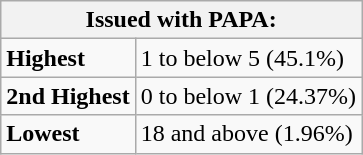<table class="wikitable">
<tr>
<th colspan="2">Issued with PAPA:</th>
</tr>
<tr>
<td><strong>Highest</strong></td>
<td>1 to below 5 (45.1%)</td>
</tr>
<tr>
<td><strong>2nd Highest</strong></td>
<td>0 to below 1 (24.37%)</td>
</tr>
<tr>
<td><strong>Lowest</strong></td>
<td>18 and above (1.96%)</td>
</tr>
</table>
